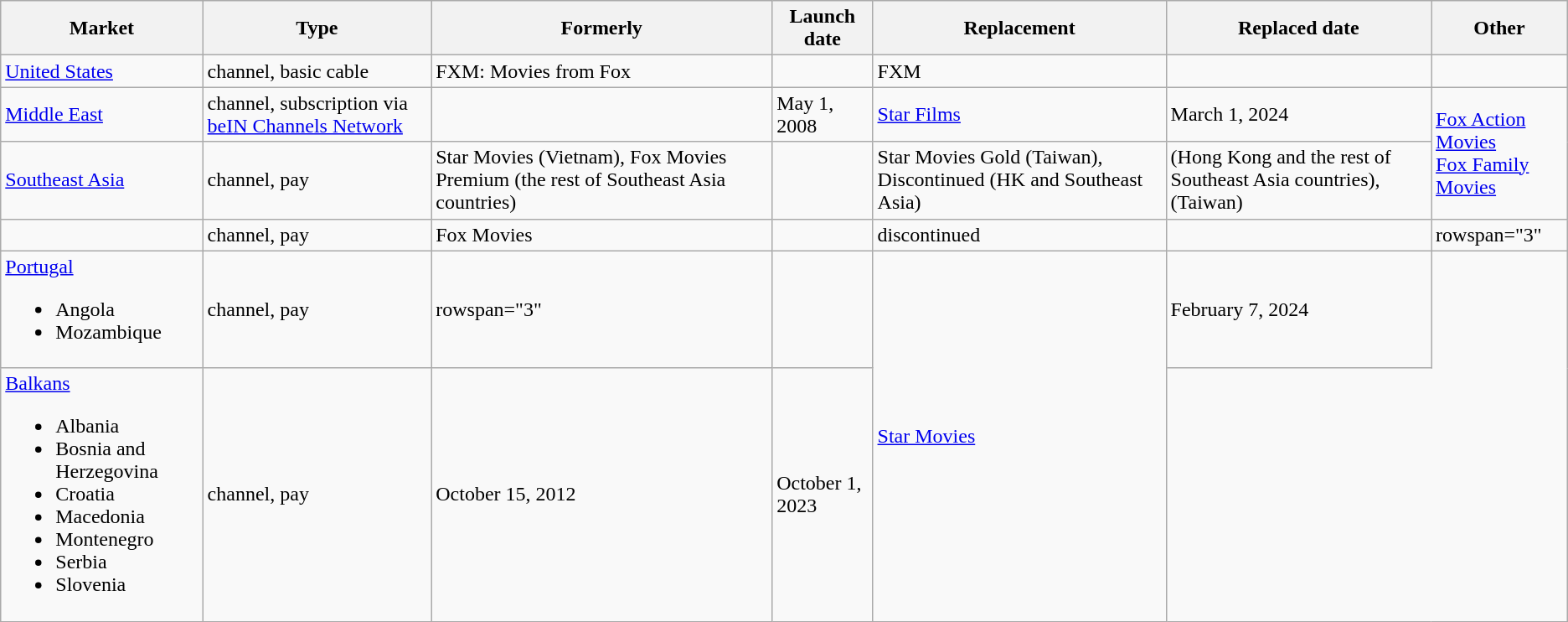<table class="wikitable sortable">
<tr>
<th>Market</th>
<th>Type</th>
<th>Formerly</th>
<th>Launch date</th>
<th>Replacement</th>
<th>Replaced date</th>
<th>Other</th>
</tr>
<tr>
<td><a href='#'>United States</a></td>
<td>channel, basic cable</td>
<td>FXM: Movies from Fox</td>
<td></td>
<td>FXM</td>
<td></td>
<td></td>
</tr>
<tr>
<td><a href='#'>Middle East</a></td>
<td>channel, subscription via <a href='#'>beIN Channels Network</a></td>
<td></td>
<td>May 1, 2008</td>
<td><a href='#'>Star Films</a></td>
<td>March 1, 2024</td>
<td rowspan="2"><a href='#'>Fox Action Movies</a><br><a href='#'>Fox Family Movies</a></td>
</tr>
<tr>
<td><a href='#'>Southeast Asia</a></td>
<td>channel, pay</td>
<td>Star Movies (Vietnam), Fox Movies Premium (the rest of Southeast Asia countries)</td>
<td></td>
<td>Star Movies Gold (Taiwan), Discontinued (HK and Southeast Asia)</td>
<td> (Hong Kong and the rest of Southeast Asia countries),  (Taiwan)</td>
</tr>
<tr>
<td></td>
<td>channel, pay</td>
<td>Fox Movies</td>
<td></td>
<td>discontinued</td>
<td></td>
<td>rowspan="3" </td>
</tr>
<tr>
<td><a href='#'>Portugal</a><br><ul><li>Angola</li><li>Mozambique</li></ul></td>
<td>channel, pay</td>
<td>rowspan="3" </td>
<td></td>
<td rowspan="2"><a href='#'>Star Movies</a></td>
<td>February 7, 2024</td>
</tr>
<tr>
<td><a href='#'>Balkans</a><br><ul><li>Albania</li><li>Bosnia and Herzegovina</li><li>Croatia</li><li>Macedonia</li><li>Montenegro</li><li>Serbia</li><li>Slovenia</li></ul></td>
<td>channel, pay</td>
<td>October 15, 2012</td>
<td>October 1, 2023</td>
</tr>
</table>
